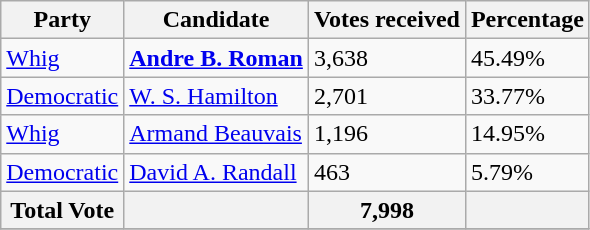<table class="wikitable">
<tr>
<th>Party</th>
<th>Candidate</th>
<th>Votes received</th>
<th>Percentage</th>
</tr>
<tr>
<td><a href='#'>Whig</a></td>
<td><strong><a href='#'>Andre B. Roman</a></strong></td>
<td>3,638</td>
<td>45.49%</td>
</tr>
<tr>
<td><a href='#'>Democratic</a></td>
<td><a href='#'>W. S. Hamilton</a></td>
<td>2,701</td>
<td>33.77%</td>
</tr>
<tr>
<td><a href='#'>Whig</a></td>
<td><a href='#'>Armand Beauvais</a></td>
<td>1,196</td>
<td>14.95%</td>
</tr>
<tr>
<td><a href='#'>Democratic</a></td>
<td><a href='#'>David A. Randall</a></td>
<td>463</td>
<td>5.79%</td>
</tr>
<tr>
<th>Total Vote</th>
<th></th>
<th>7,998</th>
<th></th>
</tr>
<tr>
</tr>
</table>
